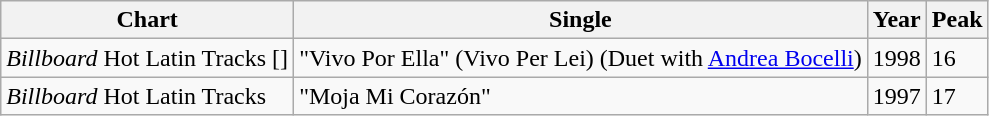<table class="wikitable">
<tr>
<th>Chart</th>
<th>Single</th>
<th>Year</th>
<th>Peak</th>
</tr>
<tr>
<td><em>Billboard</em> Hot Latin Tracks []</td>
<td>"Vivo Por Ella" (Vivo Per Lei) (Duet with <a href='#'>Andrea Bocelli</a>)</td>
<td>1998</td>
<td>16</td>
</tr>
<tr>
<td><em>Billboard</em> Hot Latin Tracks</td>
<td>"Moja Mi Corazón"</td>
<td>1997</td>
<td>17</td>
</tr>
</table>
